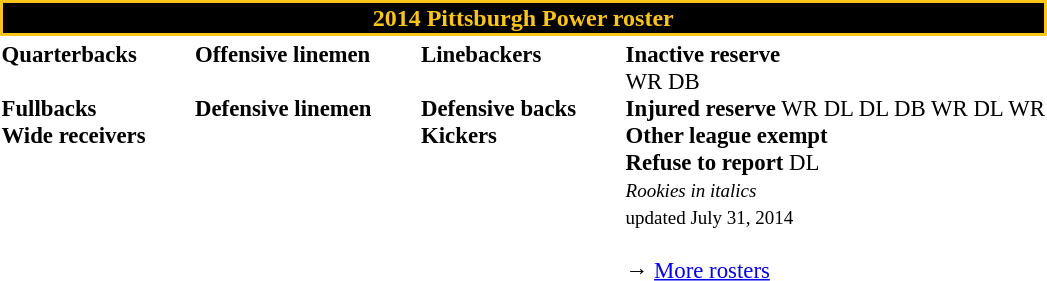<table class="toccolours" style="text-align: left;">
<tr>
<th colspan=7 style="background:black; border: 2px solid #FAC419; color:#FAC419; text-align:center;"><strong>2014 Pittsburgh Power roster</strong></th>
</tr>
<tr>
<td style="font-size: 95%;" valign="top"><strong>Quarterbacks</strong><br>
<br><strong>Fullbacks</strong>

<br><strong>Wide receivers</strong>



</td>
<td style="width: 25px;"></td>
<td style="font-size: 95%;" valign="top"><strong>Offensive linemen</strong><br>



<br><strong>Defensive linemen</strong>



</td>
<td style="width: 25px;"></td>
<td style="font-size: 95%;" valign="top"><strong>Linebackers</strong><br><br><strong>Defensive backs</strong>




<br><strong>Kickers</strong>
</td>
<td style="width: 25px;"></td>
<td style="font-size: 95%;" valign="top"><strong>Inactive reserve</strong><br> WR
 DB<br><strong>Injured reserve</strong>
 WR
 DL
 DL
 DB
 WR
 DL
 WR<br><strong>Other league exempt</strong>


<br><strong>Refuse to report</strong>
 DL<br><small><em>Rookies in italics</em><br><span></span> updated July 31, 2014</small><br>
<br>→ <a href='#'>More rosters</a></td>
</tr>
<tr>
</tr>
</table>
